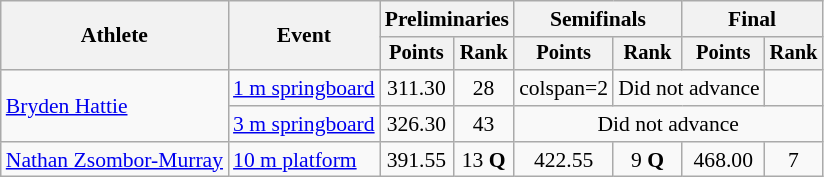<table class="wikitable" style="text-align:center; font-size:90%;">
<tr>
<th rowspan=2>Athlete</th>
<th rowspan=2>Event</th>
<th colspan=2>Preliminaries</th>
<th colspan=2>Semifinals</th>
<th colspan=2>Final</th>
</tr>
<tr style="font-size:95%">
<th>Points</th>
<th>Rank</th>
<th>Points</th>
<th>Rank</th>
<th>Points</th>
<th>Rank</th>
</tr>
<tr>
<td align=left rowspan=2><a href='#'>Bryden Hattie</a></td>
<td align=left><a href='#'>1 m springboard</a></td>
<td>311.30</td>
<td>28</td>
<td>colspan=2 </td>
<td colspan=2>Did not advance</td>
</tr>
<tr>
<td align=left><a href='#'>3 m springboard</a></td>
<td>326.30</td>
<td>43</td>
<td colspan=4>Did not advance</td>
</tr>
<tr>
<td align=left><a href='#'>Nathan Zsombor-Murray</a></td>
<td align=left><a href='#'>10 m platform</a></td>
<td>391.55</td>
<td>13 <strong>Q</strong></td>
<td>422.55</td>
<td>9 <strong>Q</strong></td>
<td>468.00</td>
<td>7</td>
</tr>
</table>
